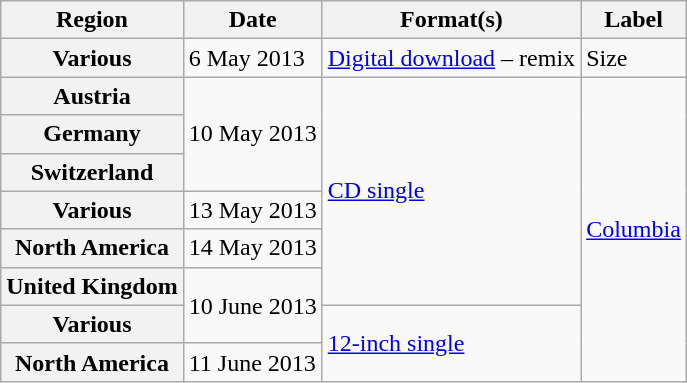<table class="wikitable plainrowheaders">
<tr>
<th scope="col">Region</th>
<th scope="col">Date</th>
<th scope="col">Format(s)</th>
<th scope="col">Label</th>
</tr>
<tr>
<th scope="row">Various</th>
<td>6 May 2013</td>
<td><a href='#'>Digital download</a> – remix</td>
<td>Size</td>
</tr>
<tr>
<th scope="row">Austria</th>
<td rowspan="3">10 May 2013</td>
<td rowspan="6"><a href='#'>CD single</a></td>
<td rowspan="8"><a href='#'>Columbia</a></td>
</tr>
<tr>
<th scope="row">Germany</th>
</tr>
<tr>
<th scope="row">Switzerland</th>
</tr>
<tr>
<th scope="row">Various</th>
<td>13 May 2013</td>
</tr>
<tr>
<th scope="row">North America</th>
<td>14 May 2013</td>
</tr>
<tr>
<th scope="row">United Kingdom</th>
<td rowspan="2">10 June 2013</td>
</tr>
<tr>
<th scope="row">Various</th>
<td rowspan="2"><a href='#'>12-inch single</a></td>
</tr>
<tr>
<th scope="row">North America</th>
<td>11 June 2013</td>
</tr>
</table>
